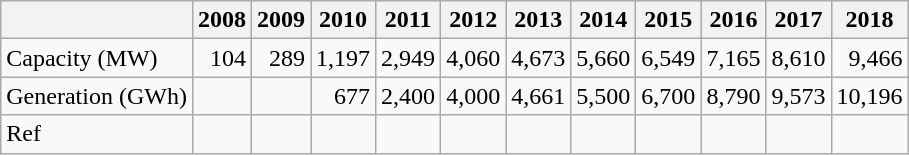<table style="text-align: right" class="wikitable">
<tr>
<th></th>
<th>2008</th>
<th>2009</th>
<th>2010</th>
<th>2011</th>
<th>2012</th>
<th>2013</th>
<th>2014</th>
<th>2015</th>
<th>2016</th>
<th>2017</th>
<th>2018</th>
</tr>
<tr>
<td align="left">Capacity (MW)</td>
<td>104</td>
<td>289</td>
<td>1,197</td>
<td>2,949</td>
<td>4,060</td>
<td>4,673</td>
<td>5,660</td>
<td>6,549</td>
<td>7,165</td>
<td>8,610</td>
<td>9,466</td>
</tr>
<tr>
<td align="left">Generation (GWh)</td>
<td></td>
<td></td>
<td>677</td>
<td>2,400</td>
<td>4,000</td>
<td>4,661</td>
<td>5,500</td>
<td>6,700</td>
<td>8,790</td>
<td>9,573</td>
<td>10,196</td>
</tr>
<tr>
<td align="left">Ref</td>
<td></td>
<td></td>
<td></td>
<td></td>
<td></td>
<td></td>
<td></td>
<td></td>
<td></td>
<td></td>
<td></td>
</tr>
</table>
